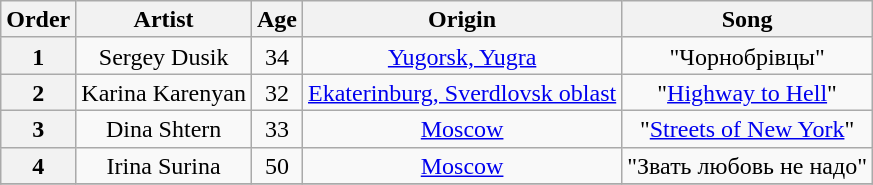<table class="wikitable" style="text-align:center; line-height:17px;">
<tr>
<th scope="col">Order</th>
<th scope="col">Artist</th>
<th scope="col">Age</th>
<th scope="col">Origin</th>
<th scope="col">Song</th>
</tr>
<tr>
<th>1</th>
<td>Sergey Dusik</td>
<td>34</td>
<td><a href='#'>Yugorsk, Yugra</a></td>
<td>"Чорнобрiвцы"</td>
</tr>
<tr>
<th>2</th>
<td>Karina Karenyan</td>
<td>32</td>
<td><a href='#'>Ekaterinburg, Sverdlovsk oblast</a></td>
<td>"<a href='#'>Highway to Hell</a>"</td>
</tr>
<tr>
<th>3</th>
<td>Dina Shtern</td>
<td>33</td>
<td><a href='#'>Moscow</a></td>
<td>"<a href='#'>Streets of New York</a>"</td>
</tr>
<tr>
<th>4</th>
<td>Irina Surina</td>
<td>50</td>
<td><a href='#'>Moscow</a></td>
<td>"Звать любовь не надо"</td>
</tr>
<tr>
</tr>
</table>
